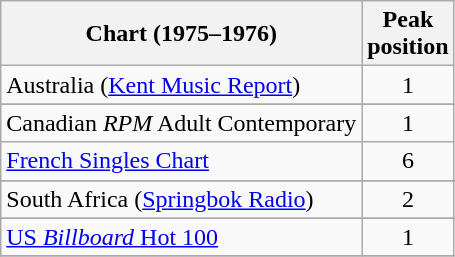<table class="wikitable sortable">
<tr>
<th>Chart (1975–1976)</th>
<th>Peak<br>position</th>
</tr>
<tr>
<td>Australia (<a href='#'>Kent Music Report</a>)</td>
<td align="center">1</td>
</tr>
<tr>
</tr>
<tr>
<td>Canadian <em>RPM</em> Adult Contemporary</td>
<td align="center">1</td>
</tr>
<tr>
<td><a href='#'>French Singles Chart</a></td>
<td align="center">6</td>
</tr>
<tr>
</tr>
<tr>
<td>South Africa (<a href='#'>Springbok Radio</a>)</td>
<td align="center">2</td>
</tr>
<tr>
</tr>
<tr>
<td><a href='#'>US <em>Billboard</em> Hot 100</a></td>
<td align="center">1</td>
</tr>
<tr>
</tr>
</table>
